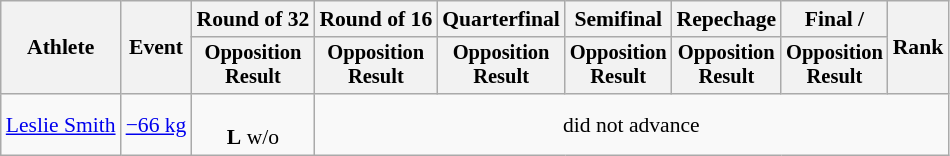<table class="wikitable" style="font-size:90%">
<tr>
<th rowspan=2>Athlete</th>
<th rowspan=2>Event</th>
<th>Round of 32</th>
<th>Round of 16</th>
<th>Quarterfinal</th>
<th>Semifinal</th>
<th>Repechage</th>
<th>Final / </th>
<th rowspan=2>Rank</th>
</tr>
<tr style="font-size: 95%">
<th>Opposition<br>Result</th>
<th>Opposition<br>Result</th>
<th>Opposition<br>Result</th>
<th>Opposition<br>Result</th>
<th>Opposition<br>Result</th>
<th>Opposition<br>Result</th>
</tr>
<tr align=center>
<td align=left><a href='#'>Leslie Smith</a></td>
<td align=left><a href='#'>−66 kg</a></td>
<td><br><strong>L</strong> w/o</td>
<td colspan=6>did not advance</td>
</tr>
</table>
